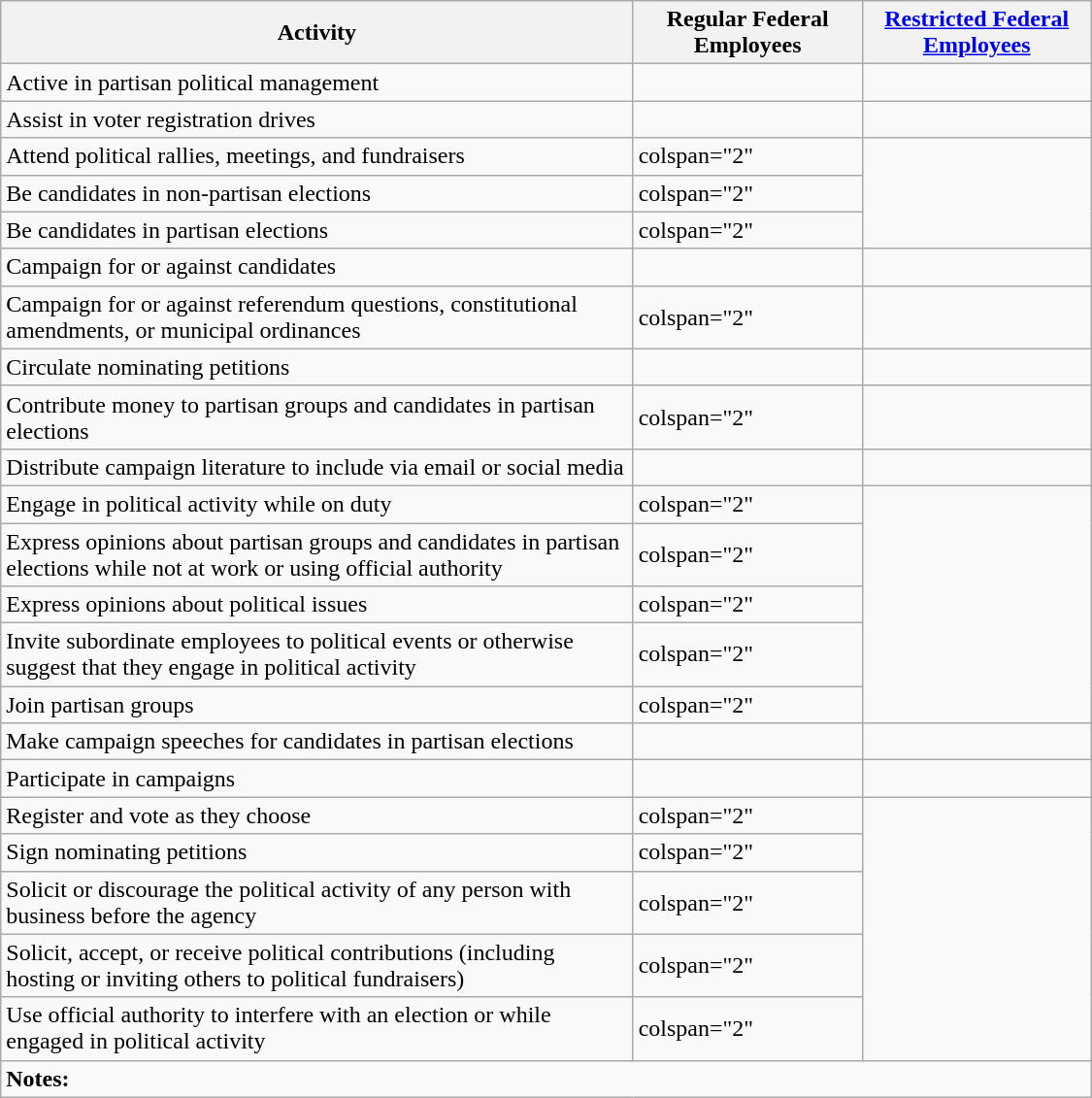<table class="wikitable" style="text-align:left; width: 750px;">
<tr>
<th>Activity</th>
<th style="width: 150px;">Regular Federal Employees</th>
<th style="width: 150px;"><a href='#'>Restricted Federal Employees</a></th>
</tr>
<tr>
<td>Active in partisan political management</td>
<td></td>
<td></td>
</tr>
<tr>
<td>Assist in voter registration drives</td>
<td></td>
<td></td>
</tr>
<tr>
<td>Attend political rallies, meetings, and fundraisers</td>
<td>colspan="2" </td>
</tr>
<tr>
<td>Be candidates in non-partisan elections</td>
<td>colspan="2" </td>
</tr>
<tr>
<td>Be candidates in partisan elections</td>
<td>colspan="2" </td>
</tr>
<tr>
<td>Campaign for or against candidates</td>
<td></td>
<td></td>
</tr>
<tr>
<td>Campaign for or against referendum questions, constitutional amendments, or municipal ordinances</td>
<td>colspan="2" </td>
</tr>
<tr>
<td>Circulate nominating petitions</td>
<td></td>
<td></td>
</tr>
<tr>
<td>Contribute money to partisan groups and candidates in partisan elections</td>
<td>colspan="2" </td>
</tr>
<tr>
<td>Distribute campaign literature to include via email or social media</td>
<td></td>
<td></td>
</tr>
<tr>
<td>Engage in political activity while on duty</td>
<td>colspan="2" </td>
</tr>
<tr>
<td>Express opinions about partisan groups and candidates in partisan elections while not at work or using official authority</td>
<td>colspan="2" </td>
</tr>
<tr>
<td>Express opinions about political issues</td>
<td>colspan="2" </td>
</tr>
<tr>
<td>Invite subordinate employees to political events or otherwise suggest that they engage in political activity</td>
<td>colspan="2" </td>
</tr>
<tr>
<td>Join partisan groups</td>
<td>colspan="2" </td>
</tr>
<tr>
<td>Make campaign speeches for candidates in partisan elections</td>
<td></td>
<td></td>
</tr>
<tr>
<td>Participate in campaigns</td>
<td></td>
<td></td>
</tr>
<tr>
<td>Register and vote as they choose</td>
<td>colspan="2" </td>
</tr>
<tr>
<td>Sign nominating petitions</td>
<td>colspan="2" </td>
</tr>
<tr>
<td>Solicit or discourage the political activity of any person with business before the agency</td>
<td>colspan="2" </td>
</tr>
<tr>
<td>Solicit, accept, or receive political contributions (including hosting or inviting others to political fundraisers)</td>
<td>colspan="2" </td>
</tr>
<tr>
<td>Use official authority to interfere with an election or while engaged in political activity</td>
<td>colspan="2" </td>
</tr>
<tr>
<td style="text-align:left;" colspan="3"><strong>Notes:</strong></td>
</tr>
</table>
